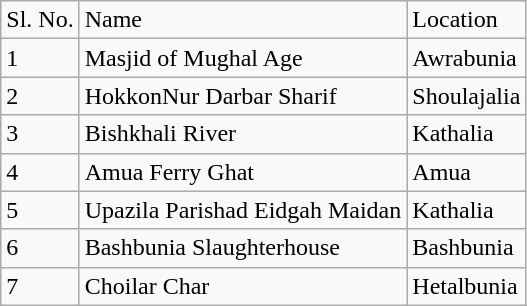<table class="wikitable">
<tr>
<td>Sl. No.</td>
<td>Name</td>
<td>Location</td>
</tr>
<tr>
<td>1</td>
<td>Masjid of Mughal Age</td>
<td>Awrabunia</td>
</tr>
<tr>
<td>2</td>
<td>HokkonNur Darbar Sharif</td>
<td>Shoulajalia</td>
</tr>
<tr>
<td>3</td>
<td>Bishkhali River</td>
<td>Kathalia</td>
</tr>
<tr>
<td>4</td>
<td>Amua Ferry Ghat</td>
<td>Amua</td>
</tr>
<tr>
<td>5</td>
<td>Upazila Parishad Eidgah Maidan</td>
<td>Kathalia</td>
</tr>
<tr>
<td>6</td>
<td>Bashbunia Slaughterhouse</td>
<td>Bashbunia</td>
</tr>
<tr>
<td>7</td>
<td>Choilar Char</td>
<td>Hetalbunia</td>
</tr>
</table>
